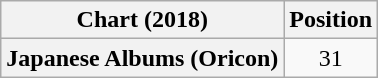<table class="wikitable plainrowheaders" style="text-align:center">
<tr>
<th scope="col">Chart (2018)</th>
<th scope="col">Position</th>
</tr>
<tr>
<th scope="row">Japanese Albums (Oricon)</th>
<td>31</td>
</tr>
</table>
